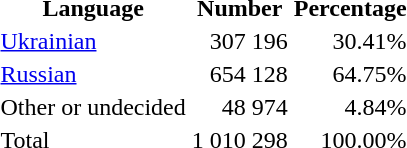<table class="standard">
<tr>
<th>Language</th>
<th>Number</th>
<th>Percentage</th>
</tr>
<tr>
<td><a href='#'>Ukrainian</a></td>
<td align="right">307 196</td>
<td align="right">30.41%</td>
</tr>
<tr>
<td><a href='#'>Russian</a></td>
<td align="right">654 128</td>
<td align="right">64.75%</td>
</tr>
<tr>
<td>Other or undecided</td>
<td align="right">48 974</td>
<td align="right">4.84%</td>
</tr>
<tr>
<td>Total</td>
<td align="right">1 010 298</td>
<td align="right">100.00%</td>
</tr>
</table>
